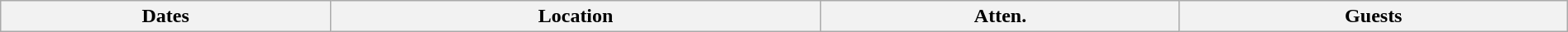<table class="wikitable" width="100%">
<tr>
<th>Dates</th>
<th>Location</th>
<th>Atten.</th>
<th>Guests<br>











</th>
</tr>
</table>
